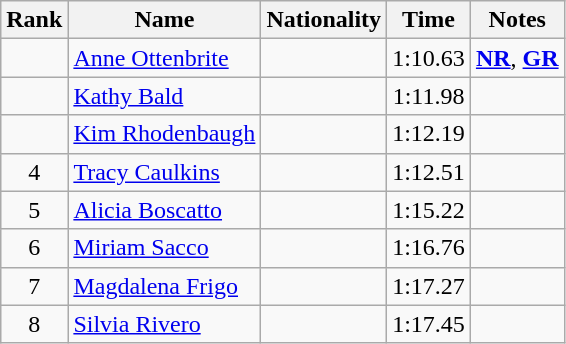<table class="wikitable sortable" style="text-align:center">
<tr>
<th>Rank</th>
<th>Name</th>
<th>Nationality</th>
<th>Time</th>
<th>Notes</th>
</tr>
<tr>
<td></td>
<td align=left><a href='#'>Anne Ottenbrite</a></td>
<td align=left></td>
<td>1:10.63</td>
<td><strong><a href='#'>NR</a></strong>, <strong><a href='#'>GR</a></strong></td>
</tr>
<tr>
<td></td>
<td align=left><a href='#'>Kathy Bald</a></td>
<td align=left></td>
<td>1:11.98</td>
<td></td>
</tr>
<tr>
<td></td>
<td align=left><a href='#'>Kim Rhodenbaugh</a></td>
<td align=left></td>
<td>1:12.19</td>
<td></td>
</tr>
<tr>
<td>4</td>
<td align=left><a href='#'>Tracy Caulkins</a></td>
<td align=left></td>
<td>1:12.51</td>
<td></td>
</tr>
<tr>
<td>5</td>
<td align=left><a href='#'>Alicia Boscatto</a></td>
<td align=left></td>
<td>1:15.22</td>
<td></td>
</tr>
<tr>
<td>6</td>
<td align=left><a href='#'>Miriam Sacco</a></td>
<td align=left></td>
<td>1:16.76</td>
<td></td>
</tr>
<tr>
<td>7</td>
<td align=left><a href='#'>Magdalena Frigo</a></td>
<td align=left></td>
<td>1:17.27</td>
<td></td>
</tr>
<tr>
<td>8</td>
<td align=left><a href='#'>Silvia Rivero</a></td>
<td align=left></td>
<td>1:17.45</td>
<td></td>
</tr>
</table>
